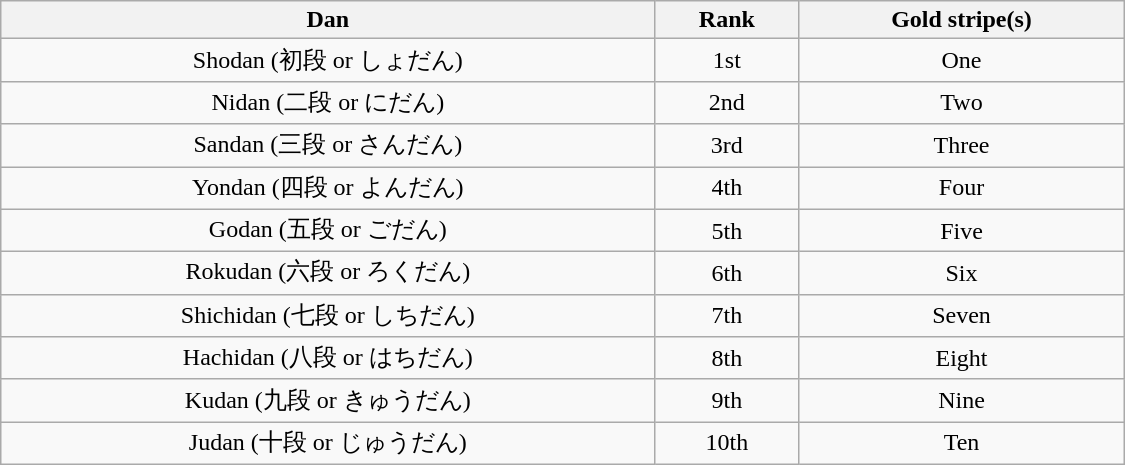<table class="wikitable" style="text-align: center; width: 750px;">
<tr>
<th>Dan</th>
<th>Rank</th>
<th>Gold stripe(s)</th>
</tr>
<tr>
<td>Shodan (初段 or しょだん)</td>
<td>1st</td>
<td>One</td>
</tr>
<tr>
<td>Nidan (二段 or にだん)</td>
<td>2nd</td>
<td>Two</td>
</tr>
<tr>
<td>Sandan (三段 or さんだん)</td>
<td>3rd</td>
<td>Three</td>
</tr>
<tr>
<td>Yondan (四段 or よんだん)</td>
<td>4th</td>
<td>Four</td>
</tr>
<tr>
<td>Godan (五段 or ごだん)</td>
<td>5th</td>
<td>Five</td>
</tr>
<tr>
<td>Rokudan  (六段 or ろくだん)</td>
<td>6th</td>
<td>Six</td>
</tr>
<tr>
<td>Shichidan (七段 or しちだん)</td>
<td>7th</td>
<td>Seven</td>
</tr>
<tr>
<td>Hachidan (八段 or はちだん)</td>
<td>8th</td>
<td>Eight</td>
</tr>
<tr>
<td>Kudan (九段 or きゅうだん)</td>
<td>9th</td>
<td>Nine</td>
</tr>
<tr>
<td>Judan  (十段 or じゅうだん)</td>
<td>10th</td>
<td>Ten</td>
</tr>
</table>
